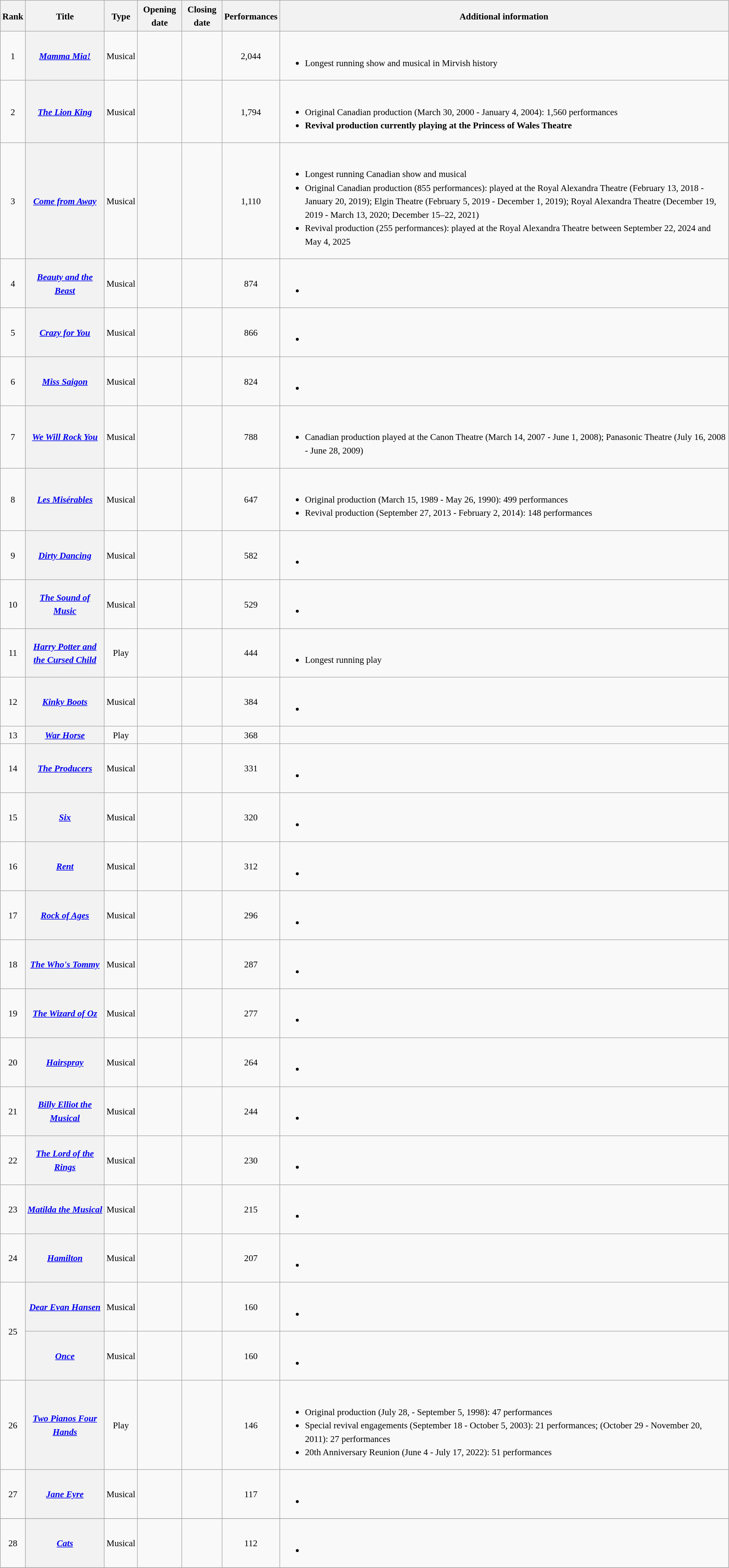<table class="wikitable sortable plainrowheaders" style="font-size:0.96em; line-height:1.5em;">
<tr>
<th scope="col">Rank</th>
<th scope="col">Title</th>
<th scope="col">Type</th>
<th scope="col">Opening date</th>
<th scope="col">Closing date</th>
<th scope="col">Performances</th>
<th scope="col" class="unsortable">Additional information</th>
</tr>
<tr>
<td style="text-align:center;">1</td>
<th scope="row"><strong><em><a href='#'>Mamma Mia!</a></em></strong></th>
<td style="text-align:center;">Musical</td>
<td></td>
<td></td>
<td style="text-align:center;">2,044</td>
<td><br><ul><li>Longest running show and musical in Mirvish history</li></ul></td>
</tr>
<tr>
<td style="text-align:center;">2</td>
<th scope="row"><strong><em><a href='#'>The Lion King</a></em></strong></th>
<td style="text-align:center;">Musical</td>
<td></td>
<td></td>
<td style="text-align:center;">1,794</td>
<td><br><ul><li>Original Canadian production (March 30, 2000 - January 4, 2004): 1,560 performances</li><li><strong>Revival production currently playing at the Princess of Wales Theatre</strong></li></ul></td>
</tr>
<tr>
<td style="text-align:center;">3</td>
<th scope="row"><strong><em><a href='#'>Come from Away</a></em></strong></th>
<td style="text-align:center;">Musical</td>
<td></td>
<td></td>
<td style="text-align:center;">1,110</td>
<td><br><ul><li>Longest running Canadian show and musical</li><li>Original Canadian production (855 performances): played at the Royal Alexandra Theatre (February 13, 2018 - January 20, 2019); Elgin Theatre (February 5, 2019 - December 1, 2019); Royal Alexandra Theatre (December 19, 2019 - March 13, 2020; December 15–22, 2021)</li><li>Revival production (255 performances): played at the Royal Alexandra Theatre between September 22, 2024 and May 4, 2025</li></ul></td>
</tr>
<tr>
<td style="text-align:center;">4</td>
<th scope="row"><strong><em><a href='#'>Beauty and the Beast</a></em></strong></th>
<td style="text-align:center;">Musical</td>
<td></td>
<td></td>
<td style="text-align:center;">874</td>
<td><br><ul><li></li></ul></td>
</tr>
<tr>
<td style="text-align:center;">5</td>
<th scope="row"><strong><em><a href='#'>Crazy for You</a></em></strong></th>
<td style="text-align:center;">Musical</td>
<td></td>
<td></td>
<td style="text-align:center;">866</td>
<td><br><ul><li></li></ul></td>
</tr>
<tr>
<td style="text-align:center;">6</td>
<th scope="row"><strong><em><a href='#'>Miss Saigon</a></em></strong></th>
<td style="text-align:center;">Musical</td>
<td></td>
<td></td>
<td style="text-align:center;">824</td>
<td><br><ul><li></li></ul></td>
</tr>
<tr>
<td style="text-align:center;">7</td>
<th scope="row"><strong><em><a href='#'>We Will Rock You</a></em></strong></th>
<td style="text-align:center;">Musical</td>
<td></td>
<td></td>
<td style="text-align:center;">788</td>
<td><br><ul><li>Canadian production played at the Canon Theatre (March 14, 2007 - June 1, 2008); Panasonic Theatre (July 16, 2008 - June 28, 2009)</li></ul></td>
</tr>
<tr>
<td style="text-align:center;">8</td>
<th scope="row"><strong><em><a href='#'>Les Misérables</a></em></strong></th>
<td style="text-align:center;">Musical</td>
<td></td>
<td></td>
<td style="text-align:center;">647</td>
<td><br><ul><li>Original production (March 15, 1989 - May 26, 1990): 499 performances</li><li>Revival production (September 27, 2013 - February 2, 2014): 148 performances</li></ul></td>
</tr>
<tr>
<td style="text-align:center;">9</td>
<th scope="row"><strong><em><a href='#'>Dirty Dancing</a></em></strong></th>
<td style="text-align:center;">Musical</td>
<td></td>
<td></td>
<td style="text-align:center;">582</td>
<td><br><ul><li></li></ul></td>
</tr>
<tr>
<td style="text-align:center;">10</td>
<th scope="row"><strong><em><a href='#'>The Sound of Music</a></em></strong></th>
<td style="text-align:center;">Musical</td>
<td></td>
<td></td>
<td style="text-align:center;">529</td>
<td><br><ul><li></li></ul></td>
</tr>
<tr>
<td style="text-align:center;">11</td>
<th scope="row"><strong><em><a href='#'>Harry Potter and the Cursed Child</a></em></strong></th>
<td style="text-align:center;">Play</td>
<td></td>
<td></td>
<td style="text-align:center;">444</td>
<td><br><ul><li>Longest running play</li></ul></td>
</tr>
<tr>
<td style="text-align:center;">12</td>
<th scope="row"><strong><em><a href='#'>Kinky Boots</a></em></strong></th>
<td style="text-align:center;">Musical</td>
<td></td>
<td></td>
<td style="text-align:center;">384</td>
<td><br><ul><li></li></ul></td>
</tr>
<tr>
<td style="text-align:center;">13</td>
<th scope="row"><strong><em><a href='#'>War Horse</a></em></strong></th>
<td style="text-align:center;">Play</td>
<td></td>
<td></td>
<td style="text-align:center;">368</td>
<td></td>
</tr>
<tr>
<td style="text-align:center;">14</td>
<th scope="row"><strong><em><a href='#'>The Producers</a></em></strong></th>
<td style="text-align:center;">Musical</td>
<td></td>
<td></td>
<td style="text-align:center;">331</td>
<td><br><ul><li></li></ul></td>
</tr>
<tr>
<td style="text-align:center;">15</td>
<th scope="row"><strong><em><a href='#'>Six</a></em></strong></th>
<td style="text-align:center;">Musical</td>
<td></td>
<td></td>
<td style="text-align:center;">320</td>
<td><br><ul><li></li></ul></td>
</tr>
<tr>
<td style="text-align:center;">16</td>
<th scope="row"><strong><em><a href='#'>Rent</a></em></strong></th>
<td style="text-align:center;">Musical</td>
<td></td>
<td></td>
<td style="text-align:center;">312</td>
<td><br><ul><li></li></ul></td>
</tr>
<tr>
<td style="text-align:center;">17</td>
<th scope="row"><strong><em><a href='#'>Rock of Ages</a></em></strong></th>
<td style="text-align:center;">Musical</td>
<td></td>
<td></td>
<td style="text-align:center;">296</td>
<td><br><ul><li></li></ul></td>
</tr>
<tr>
<td style="text-align:center;">18</td>
<th scope="row"><strong><em><a href='#'>The Who's Tommy</a></em></strong></th>
<td style="text-align:center;">Musical</td>
<td></td>
<td></td>
<td style="text-align:center;">287</td>
<td><br><ul><li></li></ul></td>
</tr>
<tr>
<td style="text-align:center;">19</td>
<th scope="row"><strong><em><a href='#'>The Wizard of Oz</a></em></strong></th>
<td style="text-align:center;">Musical</td>
<td></td>
<td></td>
<td style="text-align:center;">277</td>
<td><br><ul><li></li></ul></td>
</tr>
<tr>
<td style="text-align:center;">20</td>
<th scope="row"><strong><em><a href='#'>Hairspray</a></em></strong></th>
<td style="text-align:center;">Musical</td>
<td></td>
<td></td>
<td style="text-align:center;">264</td>
<td><br><ul><li></li></ul></td>
</tr>
<tr>
<td style="text-align:center;">21</td>
<th scope="row"><strong><em><a href='#'>Billy Elliot the Musical</a></em></strong></th>
<td style="text-align:center;">Musical</td>
<td></td>
<td></td>
<td style="text-align:center;">244</td>
<td><br><ul><li></li></ul></td>
</tr>
<tr>
<td style="text-align:center;">22</td>
<th scope="row"><strong><em><a href='#'>The Lord of the Rings</a></em></strong></th>
<td style="text-align:center;">Musical</td>
<td></td>
<td></td>
<td style="text-align:center;">230</td>
<td><br><ul><li></li></ul></td>
</tr>
<tr>
<td style="text-align:center;">23</td>
<th scope="row"><strong><em><a href='#'>Matilda the Musical</a></em></strong></th>
<td style="text-align:center;">Musical</td>
<td></td>
<td></td>
<td style="text-align:center;">215</td>
<td><br><ul><li></li></ul></td>
</tr>
<tr>
<td style="text-align:center;">24</td>
<th scope="row"><strong><em><a href='#'>Hamilton</a></em></strong></th>
<td style="text-align:center;">Musical</td>
<td></td>
<td></td>
<td style="text-align:center;">207</td>
<td><br><ul><li></li></ul></td>
</tr>
<tr>
<td rowspan="2" align="center">25</td>
<th scope="row"><strong><em><a href='#'>Dear Evan Hansen</a></em></strong></th>
<td style="text-align:center;">Musical</td>
<td></td>
<td></td>
<td style="text-align:center;">160</td>
<td><br><ul><li></li></ul></td>
</tr>
<tr>
<th scope="row"><strong><em><a href='#'>Once</a></em></strong></th>
<td style="text-align:center;">Musical</td>
<td></td>
<td></td>
<td style="text-align:center;">160</td>
<td><br><ul><li></li></ul></td>
</tr>
<tr>
<td style="text-align:center;">26</td>
<th scope="row"><strong><em><a href='#'>Two Pianos Four Hands</a></em></strong></th>
<td style="text-align:center;">Play</td>
<td></td>
<td></td>
<td style="text-align:center;">146</td>
<td><br><ul><li>Original production (July 28, - September 5, 1998): 47 performances</li><li>Special revival engagements (September 18 - October 5, 2003): 21 performances; (October 29 - November 20, 2011): 27 performances</li><li>20th Anniversary Reunion (June 4 - July 17, 2022): 51 performances</li></ul></td>
</tr>
<tr>
<td style="text-align:center;">27</td>
<th scope="row"><strong><em><a href='#'>Jane Eyre</a></em></strong></th>
<td style="text-align:center;">Musical</td>
<td></td>
<td></td>
<td style="text-align:center;">117</td>
<td><br><ul><li></li></ul></td>
</tr>
<tr>
</tr>
<tr>
<td style="text-align:center;">28</td>
<th scope="row"><strong><em><a href='#'>Cats</a></em></strong></th>
<td style="text-align:center;">Musical</td>
<td></td>
<td></td>
<td style="text-align:center;">112</td>
<td><br><ul><li></li></ul></td>
</tr>
<tr>
</tr>
</table>
